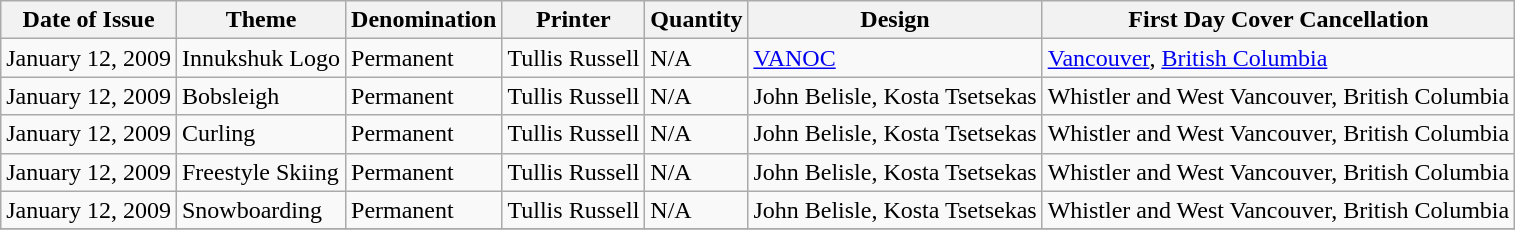<table class="wikitable sortable">
<tr>
<th>Date of Issue</th>
<th>Theme</th>
<th>Denomination</th>
<th>Printer</th>
<th>Quantity</th>
<th>Design</th>
<th>First Day Cover Cancellation</th>
</tr>
<tr>
<td>January 12, 2009</td>
<td>Innukshuk Logo</td>
<td>Permanent</td>
<td>Tullis Russell</td>
<td>N/A</td>
<td><a href='#'>VANOC</a></td>
<td><a href='#'>Vancouver</a>, <a href='#'>British Columbia</a></td>
</tr>
<tr>
<td>January 12, 2009</td>
<td>Bobsleigh</td>
<td>Permanent</td>
<td>Tullis Russell</td>
<td>N/A</td>
<td>John Belisle, Kosta Tsetsekas</td>
<td>Whistler and West Vancouver, British Columbia</td>
</tr>
<tr>
<td>January 12, 2009</td>
<td>Curling</td>
<td>Permanent</td>
<td>Tullis Russell</td>
<td>N/A</td>
<td>John Belisle, Kosta Tsetsekas</td>
<td>Whistler and West Vancouver, British Columbia</td>
</tr>
<tr>
<td>January 12, 2009</td>
<td>Freestyle Skiing</td>
<td>Permanent</td>
<td>Tullis Russell</td>
<td>N/A</td>
<td>John Belisle, Kosta Tsetsekas</td>
<td>Whistler and West Vancouver, British Columbia</td>
</tr>
<tr>
<td>January 12, 2009</td>
<td>Snowboarding</td>
<td>Permanent</td>
<td>Tullis Russell</td>
<td>N/A</td>
<td>John Belisle, Kosta Tsetsekas</td>
<td>Whistler and West Vancouver, British Columbia</td>
</tr>
<tr>
</tr>
</table>
